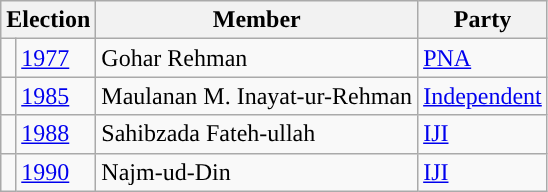<table class="wikitable">
<tr>
<th colspan="2">Election</th>
<th>Member</th>
<th>Party</th>
</tr>
<tr>
<td style="background-color: "></td>
<td><a href='#'>1977</a></td>
<td>Gohar Rehman</td>
<td><a href='#'>PNA</a></td>
</tr>
<tr>
<td style="background-color: "></td>
<td><a href='#'>1985</a></td>
<td>Maulanan M. Inayat-ur-Rehman</td>
<td><a href='#'>Independent</a></td>
</tr>
<tr>
<td style="background-color: "></td>
<td><a href='#'>1988</a></td>
<td>Sahibzada Fateh-ullah</td>
<td><a href='#'>IJI</a></td>
</tr>
<tr>
<td style="background-color: "></td>
<td><a href='#'>1990</a></td>
<td>Najm-ud-Din</td>
<td><a href='#'>IJI</a></td>
</tr>
</table>
